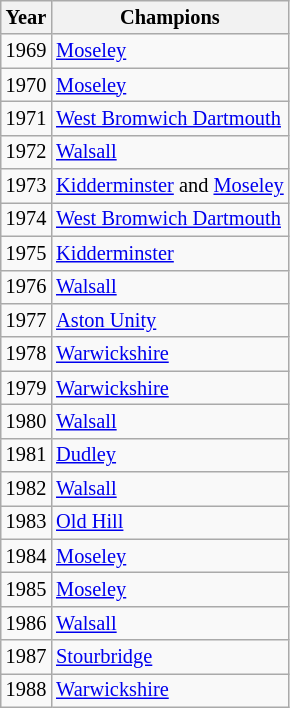<table class="wikitable" style="font-size:85%">
<tr>
<th>Year</th>
<th>Champions</th>
</tr>
<tr>
<td>1969</td>
<td><a href='#'>Moseley</a></td>
</tr>
<tr>
<td>1970</td>
<td><a href='#'>Moseley</a></td>
</tr>
<tr>
<td>1971</td>
<td><a href='#'>West Bromwich Dartmouth</a></td>
</tr>
<tr>
<td>1972</td>
<td><a href='#'>Walsall</a></td>
</tr>
<tr>
<td>1973</td>
<td><a href='#'>Kidderminster</a> and <a href='#'>Moseley</a></td>
</tr>
<tr>
<td>1974</td>
<td><a href='#'>West Bromwich Dartmouth</a></td>
</tr>
<tr>
<td>1975</td>
<td><a href='#'>Kidderminster</a></td>
</tr>
<tr>
<td>1976</td>
<td><a href='#'>Walsall</a></td>
</tr>
<tr>
<td>1977</td>
<td><a href='#'>Aston Unity</a></td>
</tr>
<tr>
<td>1978</td>
<td><a href='#'>Warwickshire</a></td>
</tr>
<tr>
<td>1979</td>
<td><a href='#'>Warwickshire</a></td>
</tr>
<tr>
<td>1980</td>
<td><a href='#'>Walsall</a></td>
</tr>
<tr>
<td>1981</td>
<td><a href='#'>Dudley</a></td>
</tr>
<tr>
<td>1982</td>
<td><a href='#'>Walsall</a></td>
</tr>
<tr>
<td>1983</td>
<td><a href='#'>Old Hill</a></td>
</tr>
<tr>
<td>1984</td>
<td><a href='#'>Moseley</a></td>
</tr>
<tr>
<td>1985</td>
<td><a href='#'>Moseley</a></td>
</tr>
<tr>
<td>1986</td>
<td><a href='#'>Walsall</a></td>
</tr>
<tr>
<td>1987</td>
<td><a href='#'>Stourbridge</a></td>
</tr>
<tr>
<td>1988</td>
<td><a href='#'>Warwickshire</a></td>
</tr>
</table>
